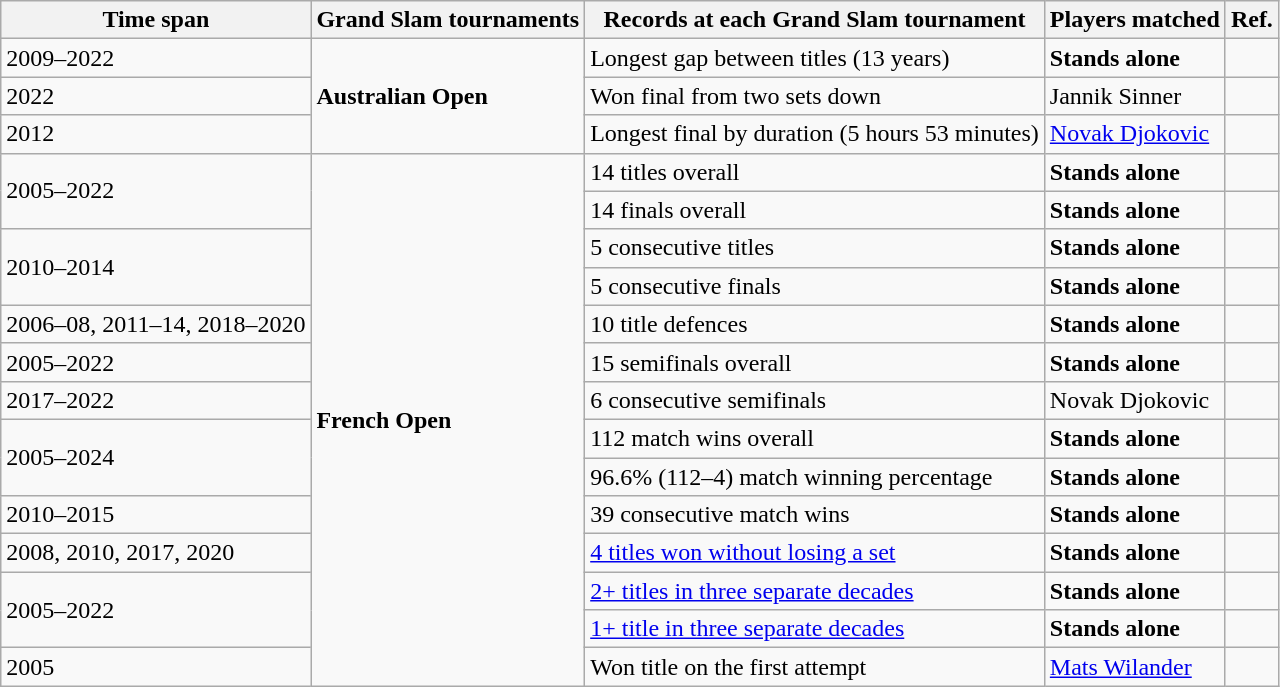<table class="wikitable collapsible collapsed" style=text-align:left>
<tr>
<th>Time span</th>
<th>Grand Slam tournaments</th>
<th>Records at each Grand Slam tournament</th>
<th>Players matched</th>
<th>Ref.</th>
</tr>
<tr>
<td>2009–2022</td>
<td rowspan=3><strong>Australian Open</strong></td>
<td>Longest gap between titles (13 years)</td>
<td><strong>Stands alone</strong></td>
<td></td>
</tr>
<tr>
<td>2022</td>
<td>Won final from two sets down</td>
<td>Jannik Sinner</td>
<td></td>
</tr>
<tr>
<td>2012</td>
<td>Longest final by duration (5 hours 53 minutes)</td>
<td><a href='#'>Novak Djokovic</a></td>
<td></td>
</tr>
<tr>
<td rowspan=2>2005–2022</td>
<td rowspan=15><strong>French Open</strong></td>
<td>14 titles overall</td>
<td><strong>Stands alone</strong></td>
<td></td>
</tr>
<tr>
<td>14 finals overall</td>
<td><strong>Stands alone</strong></td>
<td></td>
</tr>
<tr>
<td rowspan=2>2010–2014</td>
<td>5 consecutive titles</td>
<td><strong>Stands alone</strong></td>
<td></td>
</tr>
<tr>
<td>5 consecutive finals</td>
<td><strong>Stands alone</strong></td>
<td></td>
</tr>
<tr>
<td>2006–08, 2011–14, 2018–2020</td>
<td>10 title defences</td>
<td><strong>Stands alone</strong></td>
<td></td>
</tr>
<tr>
<td>2005–2022</td>
<td>15 semifinals overall</td>
<td><strong>Stands alone</strong></td>
<td></td>
</tr>
<tr>
<td>2017–2022</td>
<td>6 consecutive semifinals</td>
<td>Novak Djokovic</td>
<td></td>
</tr>
<tr>
<td rowspan=2>2005–2024</td>
<td>112 match wins overall</td>
<td><strong>Stands alone</strong></td>
<td></td>
</tr>
<tr>
<td>96.6% (112–4) match winning percentage</td>
<td><strong>Stands alone</strong></td>
<td></td>
</tr>
<tr>
<td>2010–2015</td>
<td>39 consecutive match wins</td>
<td><strong>Stands alone</strong></td>
<td></td>
</tr>
<tr>
<td>2008, 2010, 2017, 2020</td>
<td><a href='#'>4 titles won without losing a set</a></td>
<td><strong>Stands alone</strong></td>
<td></td>
</tr>
<tr>
<td rowspan=2>2005–2022</td>
<td><a href='#'>2+ titles in three separate decades</a></td>
<td><strong>Stands alone</strong></td>
<td></td>
</tr>
<tr>
<td><a href='#'>1+ title in three separate decades</a></td>
<td><strong>Stands alone</strong></td>
<td></td>
</tr>
<tr>
<td>2005</td>
<td>Won title on the first attempt</td>
<td><a href='#'>Mats Wilander</a></td>
<td></td>
</tr>
</table>
